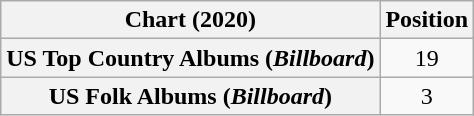<table class="wikitable sortable plainrowheaders" style="text-align:center">
<tr>
<th scope="col">Chart (2020)</th>
<th scope="col">Position</th>
</tr>
<tr>
<th scope="row">US Top Country Albums (<em>Billboard</em>)</th>
<td>19</td>
</tr>
<tr>
<th scope="row">US Folk Albums (<em>Billboard</em>)</th>
<td>3</td>
</tr>
</table>
